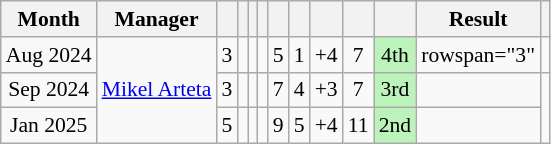<table class="wikitable sortable" style="text-align:center; font-size:90%;">
<tr>
<th>Month</th>
<th class="unsortable">Manager</th>
<th></th>
<th></th>
<th></th>
<th></th>
<th></th>
<th></th>
<th></th>
<th></th>
<th></th>
<th>Result</th>
<th class="unsortable"></th>
</tr>
<tr>
<td data-sort-value="1">Aug 2024</td>
<td rowspan="3" style="text-align:left;"> <a href='#'>Mikel Arteta</a></td>
<td>3</td>
<td></td>
<td></td>
<td></td>
<td>5</td>
<td>1</td>
<td>+4</td>
<td>7</td>
<td style="background:#bbf3bb;">4th</td>
<td>rowspan="3" </td>
<td></td>
</tr>
<tr>
<td data-sort-value="2">Sep 2024</td>
<td>3</td>
<td></td>
<td></td>
<td></td>
<td>7</td>
<td>4</td>
<td>+3</td>
<td>7</td>
<td style="background:#bbf3bb;">3rd</td>
<td></td>
</tr>
<tr>
<td data-sort-value="3">Jan 2025</td>
<td>5</td>
<td></td>
<td></td>
<td></td>
<td>9</td>
<td>5</td>
<td>+4</td>
<td>11</td>
<td style="background:#bbf3bb;">2nd</td>
<td></td>
</tr>
</table>
